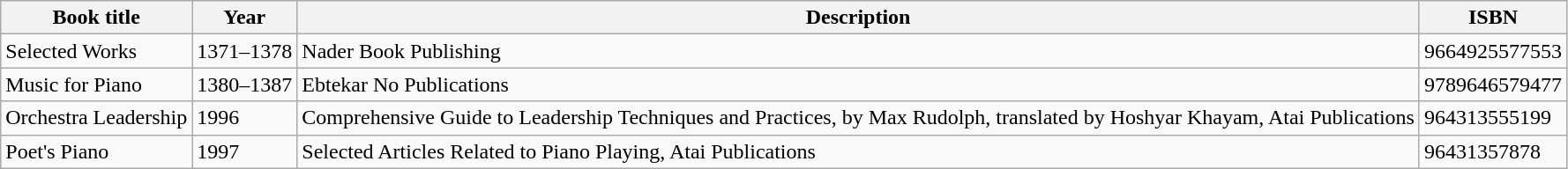<table class="wikitable sortable">
<tr>
<th>Book title</th>
<th>Year</th>
<th>Description</th>
<th>ISBN</th>
</tr>
<tr>
<td>Selected Works</td>
<td>1371–1378</td>
<td>Nader Book Publishing</td>
<td>9664925577553</td>
</tr>
<tr>
<td>Music for Piano</td>
<td>1380–1387</td>
<td>Ebtekar No Publications</td>
<td>9789646579477</td>
</tr>
<tr>
<td>Orchestra Leadership</td>
<td>1996</td>
<td>Comprehensive Guide to Leadership Techniques and Practices, by Max Rudolph, translated by Hoshyar Khayam, Atai Publications</td>
<td>964313555199</td>
</tr>
<tr>
<td>Poet's Piano</td>
<td>1997</td>
<td>Selected Articles Related to Piano Playing, Atai Publications</td>
<td>96431357878</td>
</tr>
</table>
